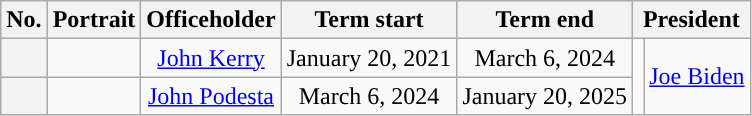<table class="wikitable" style="text-align:center">
<tr>
<th>No.</th>
<th>Portrait</th>
<th>Officeholder</th>
<th>Term start</th>
<th>Term end</th>
<th colspan="2">President</th>
</tr>
<tr>
<th style="background: "></th>
<td></td>
<td><a href='#'>John Kerry</a></td>
<td>January 20, 2021</td>
<td>March 6, 2024</td>
<td rowspan="2" style="background: "></td>
<td rowspan="2"><a href='#'>Joe Biden</a></td>
</tr>
<tr>
<th style="background: "></th>
<td></td>
<td><a href='#'>John Podesta</a></td>
<td>March 6, 2024</td>
<td>January 20, 2025</td>
</tr>
</table>
